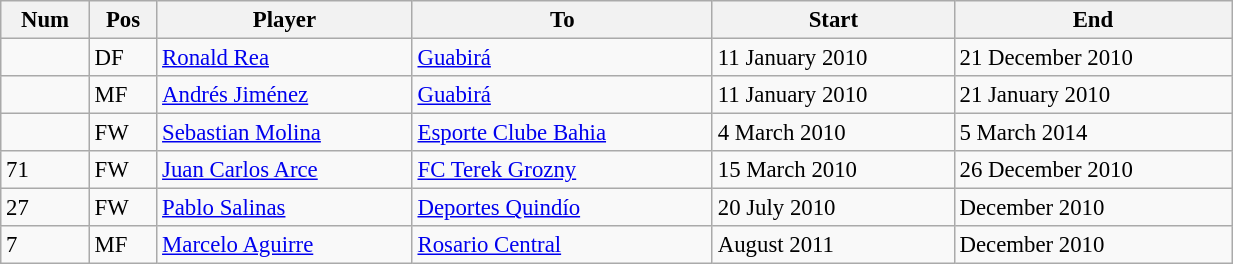<table width=65% class="wikitable" style="text-align:center; font-size:95%; text-align:left">
<tr>
<th>Num</th>
<th>Pos</th>
<th>Player</th>
<th>To</th>
<th>Start</th>
<th>End</th>
</tr>
<tr --->
<td></td>
<td>DF</td>
<td> <a href='#'>Ronald Rea</a></td>
<td> <a href='#'>Guabirá</a></td>
<td>11 January 2010</td>
<td>21 December 2010</td>
</tr>
<tr --->
<td></td>
<td>MF</td>
<td> <a href='#'>Andrés Jiménez</a></td>
<td> <a href='#'>Guabirá</a></td>
<td>11 January 2010</td>
<td>21 January 2010</td>
</tr>
<tr --->
<td></td>
<td>FW</td>
<td> <a href='#'>Sebastian Molina</a></td>
<td> <a href='#'>Esporte Clube Bahia</a></td>
<td>4 March 2010</td>
<td>5 March  2014</td>
</tr>
<tr --->
<td>71</td>
<td>FW</td>
<td> <a href='#'>Juan Carlos Arce</a></td>
<td> <a href='#'>FC Terek Grozny</a></td>
<td>15 March 2010</td>
<td>26 December 2010</td>
</tr>
<tr --->
<td>27</td>
<td>FW</td>
<td> <a href='#'>Pablo Salinas</a></td>
<td> <a href='#'>Deportes Quindío</a></td>
<td>20 July 2010</td>
<td>December 2010</td>
</tr>
<tr --->
<td>7</td>
<td>MF</td>
<td> <a href='#'>Marcelo Aguirre</a></td>
<td> <a href='#'>Rosario Central</a></td>
<td>August 2011</td>
<td>December 2010</td>
</tr>
</table>
